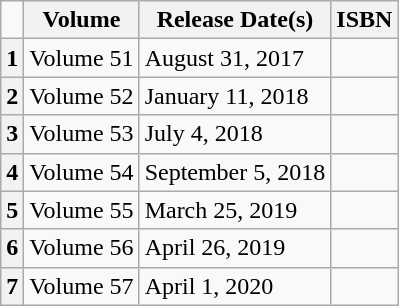<table class="wikitable mw-collapsible mw-collapsed">
<tr>
<td></td>
<th scope="col">Volume</th>
<th scope="col">Release Date(s)</th>
<th scope="col">ISBN</th>
</tr>
<tr>
<th scope="row">1</th>
<td>Volume 51</td>
<td>August 31, 2017</td>
<td></td>
</tr>
<tr>
<th>2</th>
<td>Volume 52</td>
<td>January 11, 2018</td>
<td></td>
</tr>
<tr>
<th>3</th>
<td>Volume 53</td>
<td>July 4, 2018</td>
<td></td>
</tr>
<tr>
<th>4</th>
<td>Volume 54</td>
<td>September 5, 2018</td>
<td></td>
</tr>
<tr>
<th>5</th>
<td>Volume 55</td>
<td>March 25, 2019</td>
<td></td>
</tr>
<tr>
<th>6</th>
<td>Volume 56</td>
<td>April 26, 2019</td>
<td></td>
</tr>
<tr>
<th>7</th>
<td>Volume 57</td>
<td>April 1, 2020</td>
<td></td>
</tr>
</table>
